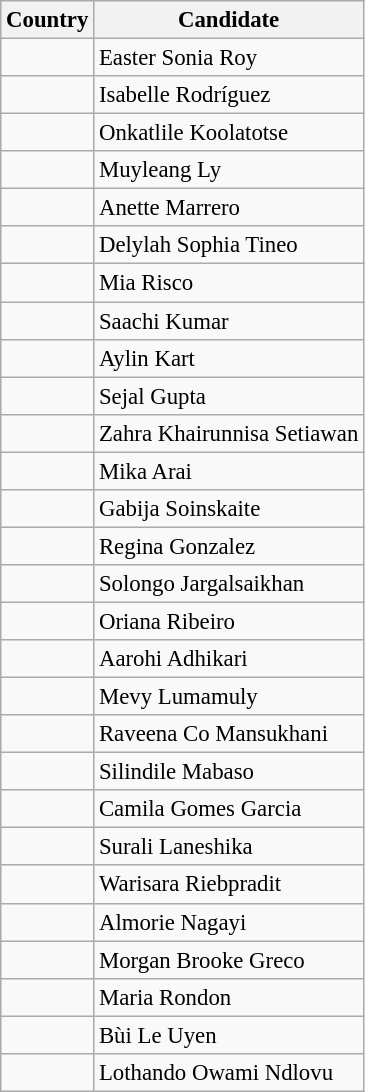<table class="wikitable sortable static-row-numbers" style="font-size: 95%">
<tr>
<th><span><strong>Country</strong></span></th>
<th><span><strong>Candidate</strong></span></th>
</tr>
<tr>
<td><strong></strong></td>
<td>Easter Sonia Roy</td>
</tr>
<tr>
<td><strong></strong></td>
<td>Isabelle Rodríguez</td>
</tr>
<tr>
<td><strong></strong></td>
<td>Onkatlile Koolatotse</td>
</tr>
<tr>
<td><strong></strong></td>
<td>Muyleang Ly</td>
</tr>
<tr>
<td><strong></strong></td>
<td>Anette Marrero</td>
</tr>
<tr>
<td><strong></strong></td>
<td>Delylah Sophia Tineo</td>
</tr>
<tr>
<td><strong></strong></td>
<td>Mia Risco</td>
</tr>
<tr>
<td><strong></strong></td>
<td>Saachi Kumar</td>
</tr>
<tr>
<td><strong></strong></td>
<td>Aylin Kart</td>
</tr>
<tr>
<td><strong></strong></td>
<td>Sejal Gupta</td>
</tr>
<tr>
<td><strong></strong></td>
<td>Zahra Khairunnisa Setiawan</td>
</tr>
<tr>
<td><strong></strong></td>
<td>Mika Arai</td>
</tr>
<tr>
<td><strong></strong></td>
<td>Gabija Soinskaite</td>
</tr>
<tr>
<td><strong></strong></td>
<td>Regina Gonzalez</td>
</tr>
<tr>
<td><strong></strong></td>
<td>Solongo Jargalsaikhan</td>
</tr>
<tr>
<td><strong></strong></td>
<td>Oriana Ribeiro</td>
</tr>
<tr>
<td><strong></strong></td>
<td>Aarohi Adhikari</td>
</tr>
<tr>
<td><strong></strong></td>
<td>Mevy Lumamuly</td>
</tr>
<tr>
<td><strong></strong></td>
<td>Raveena Co Mansukhani</td>
</tr>
<tr>
<td><strong></strong></td>
<td>Silindile Mabaso</td>
</tr>
<tr>
<td><strong></strong></td>
<td>Camila Gomes Garcia</td>
</tr>
<tr>
<td><strong></strong></td>
<td>Surali Laneshika</td>
</tr>
<tr>
<td><strong></strong></td>
<td>Warisara Riebpradit</td>
</tr>
<tr>
<td><strong></strong></td>
<td>Almorie Nagayi</td>
</tr>
<tr>
<td><strong></strong></td>
<td>Morgan Brooke Greco</td>
</tr>
<tr>
<td><strong></strong></td>
<td>Maria Rondon</td>
</tr>
<tr>
<td><strong></strong></td>
<td>Bùi Le Uyen</td>
</tr>
<tr>
<td><strong></strong></td>
<td>Lothando Owami Ndlovu</td>
</tr>
</table>
